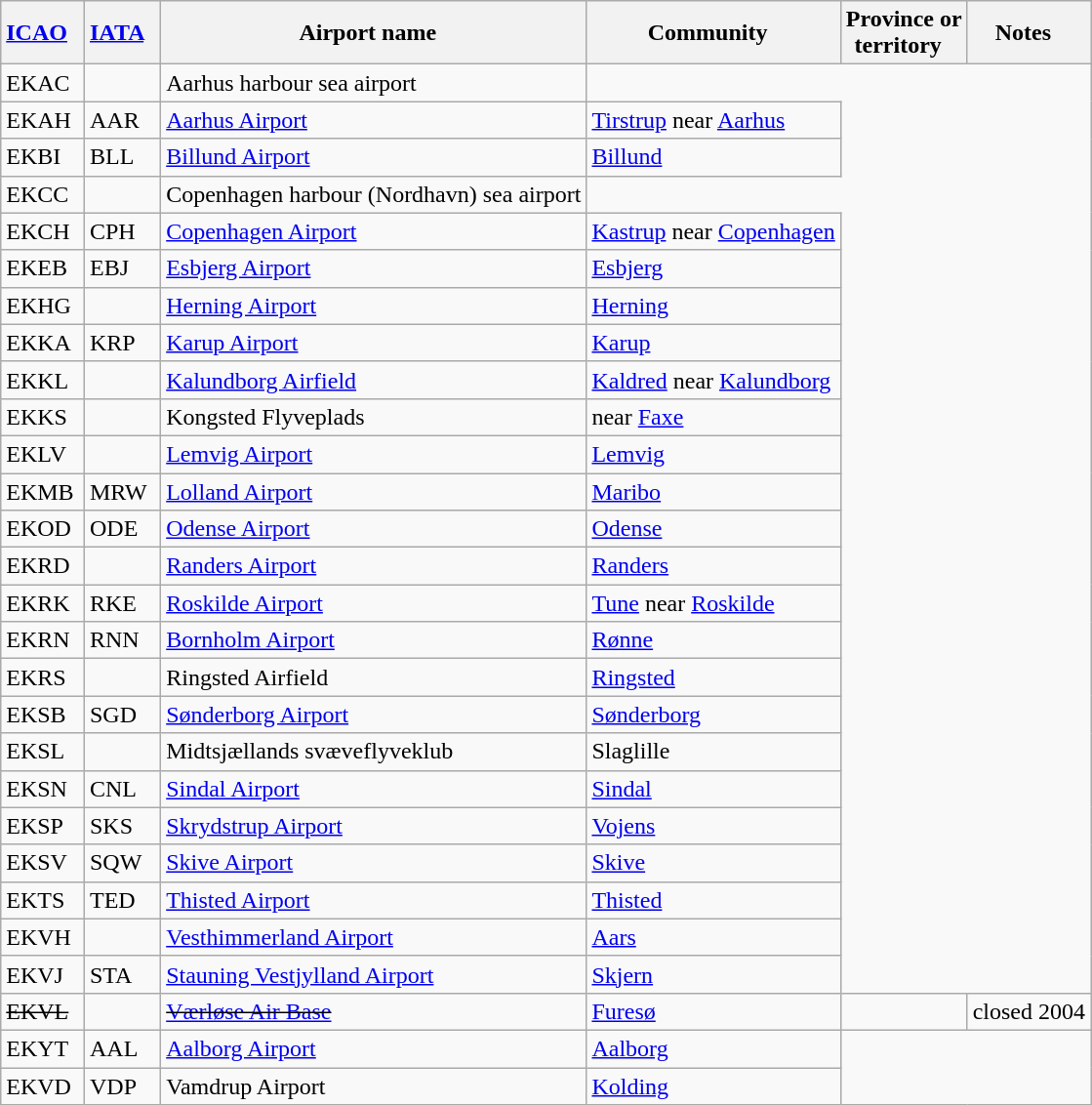<table class="wikitable" style="width:auto;">
<tr>
<th width="*"><a href='#'>ICAO</a>  </th>
<th width="*"><a href='#'>IATA</a>  </th>
<th width="*">Airport name  </th>
<th width="*">Community  </th>
<th width="*">Province or<br>territory  </th>
<th width="*">Notes  </th>
</tr>
<tr>
<td>EKAC</td>
<td></td>
<td>Aarhus harbour sea airport</td>
</tr>
<tr>
<td>EKAH</td>
<td>AAR</td>
<td><a href='#'>Aarhus Airport</a></td>
<td><a href='#'>Tirstrup</a> near <a href='#'>Aarhus</a></td>
</tr>
<tr>
<td>EKBI</td>
<td>BLL</td>
<td><a href='#'>Billund Airport</a></td>
<td><a href='#'>Billund</a></td>
</tr>
<tr>
<td>EKCC</td>
<td></td>
<td>Copenhagen harbour (Nordhavn) sea airport</td>
</tr>
<tr>
<td>EKCH</td>
<td>CPH</td>
<td><a href='#'>Copenhagen Airport</a></td>
<td><a href='#'>Kastrup</a> near <a href='#'>Copenhagen</a></td>
</tr>
<tr>
<td>EKEB</td>
<td>EBJ</td>
<td><a href='#'>Esbjerg Airport</a></td>
<td><a href='#'>Esbjerg</a></td>
</tr>
<tr>
<td>EKHG</td>
<td></td>
<td><a href='#'>Herning Airport</a></td>
<td><a href='#'>Herning</a></td>
</tr>
<tr>
<td>EKKA</td>
<td>KRP</td>
<td><a href='#'>Karup Airport</a></td>
<td><a href='#'>Karup</a></td>
</tr>
<tr>
<td>EKKL</td>
<td></td>
<td><a href='#'>Kalundborg Airfield</a></td>
<td><a href='#'>Kaldred</a> near <a href='#'>Kalundborg</a></td>
</tr>
<tr>
<td>EKKS</td>
<td></td>
<td>Kongsted Flyveplads</td>
<td>near <a href='#'>Faxe</a></td>
</tr>
<tr>
<td>EKLV</td>
<td></td>
<td><a href='#'>Lemvig Airport</a></td>
<td><a href='#'>Lemvig</a></td>
</tr>
<tr>
<td>EKMB</td>
<td>MRW</td>
<td><a href='#'>Lolland Airport</a></td>
<td><a href='#'>Maribo</a></td>
</tr>
<tr>
<td>EKOD</td>
<td>ODE</td>
<td><a href='#'>Odense Airport</a></td>
<td><a href='#'>Odense</a></td>
</tr>
<tr>
<td>EKRD</td>
<td></td>
<td><a href='#'>Randers Airport</a></td>
<td><a href='#'>Randers</a></td>
</tr>
<tr>
<td>EKRK</td>
<td>RKE</td>
<td><a href='#'>Roskilde Airport</a></td>
<td><a href='#'>Tune</a> near <a href='#'>Roskilde</a></td>
</tr>
<tr>
<td>EKRN</td>
<td>RNN</td>
<td><a href='#'>Bornholm Airport</a></td>
<td><a href='#'>Rønne</a></td>
</tr>
<tr>
<td>EKRS</td>
<td></td>
<td>Ringsted Airfield</td>
<td><a href='#'>Ringsted</a></td>
</tr>
<tr>
<td>EKSB</td>
<td>SGD</td>
<td><a href='#'>Sønderborg Airport</a></td>
<td><a href='#'>Sønderborg</a></td>
</tr>
<tr>
<td>EKSL</td>
<td></td>
<td>Midtsjællands svæveflyveklub</td>
<td>Slaglille</td>
</tr>
<tr>
<td>EKSN</td>
<td>CNL</td>
<td><a href='#'>Sindal Airport</a></td>
<td><a href='#'>Sindal</a></td>
</tr>
<tr>
<td>EKSP</td>
<td>SKS</td>
<td><a href='#'>Skrydstrup Airport</a></td>
<td><a href='#'>Vojens</a></td>
</tr>
<tr>
<td>EKSV</td>
<td>SQW</td>
<td><a href='#'>Skive Airport</a></td>
<td><a href='#'>Skive</a></td>
</tr>
<tr>
<td>EKTS</td>
<td>TED</td>
<td><a href='#'>Thisted Airport</a></td>
<td><a href='#'>Thisted</a></td>
</tr>
<tr>
<td>EKVH</td>
<td></td>
<td><a href='#'>Vesthimmerland Airport</a></td>
<td><a href='#'>Aars</a></td>
</tr>
<tr>
<td>EKVJ</td>
<td>STA</td>
<td><a href='#'>Stauning Vestjylland Airport</a></td>
<td><a href='#'>Skjern</a></td>
</tr>
<tr>
<td><s>EKVL</s></td>
<td></td>
<td><s><a href='#'>Værløse Air Base</a></s></td>
<td><a href='#'>Furesø</a></td>
<td></td>
<td>closed 2004</td>
</tr>
<tr>
<td>EKYT</td>
<td>AAL</td>
<td><a href='#'>Aalborg Airport</a></td>
<td><a href='#'>Aalborg</a></td>
</tr>
<tr>
<td>EKVD</td>
<td>VDP</td>
<td>Vamdrup Airport</td>
<td><a href='#'>Kolding</a></td>
</tr>
</table>
